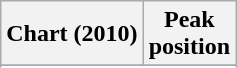<table class="wikitable sortable plainrowheaders">
<tr>
<th scope="col">Chart (2010)</th>
<th scope="col">Peak<br>position</th>
</tr>
<tr>
</tr>
<tr>
</tr>
<tr>
</tr>
</table>
